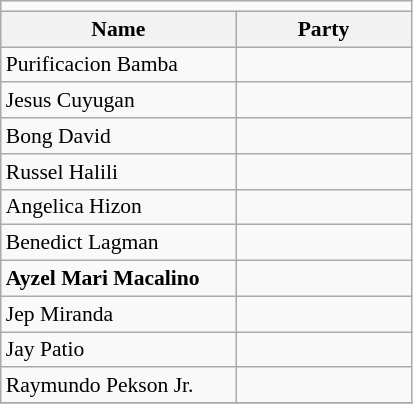<table class=wikitable style="font-size:90%">
<tr>
<td colspan=4 bgcolor=></td>
</tr>
<tr>
<th width=150px>Name</th>
<th colspan=2 width=110px>Party</th>
</tr>
<tr>
<td>Purificacion Bamba</td>
<td></td>
</tr>
<tr>
<td>Jesus Cuyugan</td>
<td></td>
</tr>
<tr>
<td>Bong David</td>
<td></td>
</tr>
<tr>
<td>Russel Halili</td>
<td></td>
</tr>
<tr>
<td>Angelica Hizon</td>
<td></td>
</tr>
<tr>
<td>Benedict Lagman</td>
<td></td>
</tr>
<tr>
<td><strong>Ayzel Mari Macalino</strong></td>
<td></td>
</tr>
<tr>
<td>Jep Miranda</td>
<td></td>
</tr>
<tr>
<td>Jay Patio</td>
<td></td>
</tr>
<tr>
<td>Raymundo Pekson Jr.</td>
<td></td>
</tr>
<tr>
</tr>
</table>
